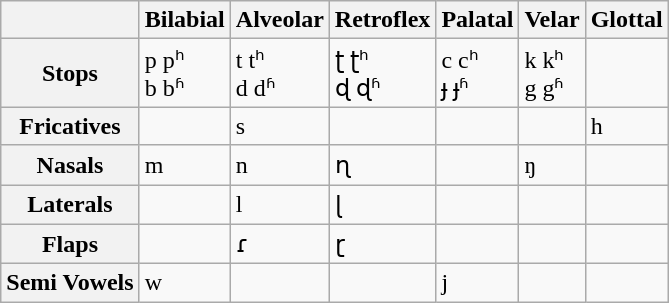<table class="wikitable">
<tr>
<th></th>
<th>Bilabial</th>
<th>Alveolar</th>
<th>Retroflex</th>
<th>Palatal</th>
<th>Velar</th>
<th>Glottal</th>
</tr>
<tr>
<th>Stops</th>
<td>p   pʰ<br>b   bʱ</td>
<td>t   tʰ<br>d   dʱ</td>
<td>ʈ   ʈʰ<br>ɖ   ɖʱ</td>
<td>c   cʰ<br>ɟ   ɟʱ</td>
<td>k   kʰ<br>g   gʱ</td>
<td></td>
</tr>
<tr>
<th>Fricatives</th>
<td></td>
<td>s</td>
<td></td>
<td></td>
<td></td>
<td>h</td>
</tr>
<tr>
<th>Nasals</th>
<td>m</td>
<td>n</td>
<td>ɳ</td>
<td></td>
<td>ŋ</td>
<td></td>
</tr>
<tr>
<th>Laterals</th>
<td></td>
<td>l</td>
<td>ɭ</td>
<td></td>
<td></td>
<td></td>
</tr>
<tr>
<th>Flaps</th>
<td></td>
<td>ɾ</td>
<td>ɽ</td>
<td></td>
<td></td>
<td></td>
</tr>
<tr>
<th>Semi Vowels</th>
<td>w</td>
<td></td>
<td></td>
<td>j</td>
<td></td>
<td></td>
</tr>
</table>
